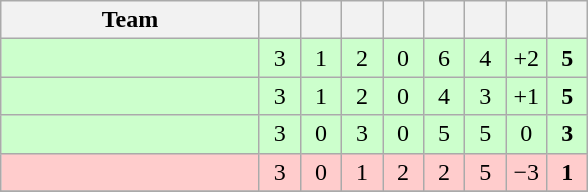<table class=wikitable style="text-align:center">
<tr>
<th width="165">Team</th>
<th width="20"></th>
<th width="20"></th>
<th width="20"></th>
<th width="20"></th>
<th width="20"></th>
<th width="20"></th>
<th width="20"></th>
<th width="20"></th>
</tr>
<tr bgcolor=#ccffcc>
<td align=left></td>
<td>3</td>
<td>1</td>
<td>2</td>
<td>0</td>
<td>6</td>
<td>4</td>
<td>+2</td>
<td><strong>5</strong></td>
</tr>
<tr bgcolor=#ccffcc>
<td align=left></td>
<td>3</td>
<td>1</td>
<td>2</td>
<td>0</td>
<td>4</td>
<td>3</td>
<td>+1</td>
<td><strong>5</strong></td>
</tr>
<tr bgcolor=#ccffcc>
<td align=left></td>
<td>3</td>
<td>0</td>
<td>3</td>
<td>0</td>
<td>5</td>
<td>5</td>
<td>0</td>
<td><strong>3</strong></td>
</tr>
<tr bgcolor=#ffcccc>
<td align=left></td>
<td>3</td>
<td>0</td>
<td>1</td>
<td>2</td>
<td>2</td>
<td>5</td>
<td>−3</td>
<td><strong>1</strong></td>
</tr>
<tr>
</tr>
</table>
